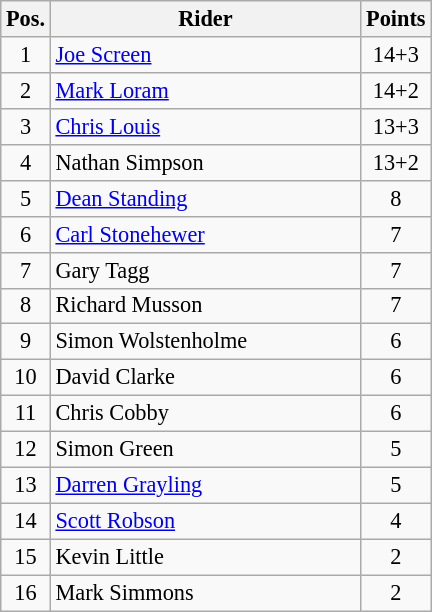<table class=wikitable style="font-size:93%;">
<tr>
<th width=25px>Pos.</th>
<th width=200px>Rider</th>
<th width=40px>Points</th>
</tr>
<tr align=center>
<td>1</td>
<td align=left><a href='#'>Joe Screen</a></td>
<td>14+3</td>
</tr>
<tr align=center>
<td>2</td>
<td align=left><a href='#'>Mark Loram</a></td>
<td>14+2</td>
</tr>
<tr align=center>
<td>3</td>
<td align=left><a href='#'>Chris Louis</a></td>
<td>13+3</td>
</tr>
<tr align=center>
<td>4</td>
<td align=left>Nathan Simpson</td>
<td>13+2</td>
</tr>
<tr align=center>
<td>5</td>
<td align=left><a href='#'>Dean Standing</a></td>
<td>8</td>
</tr>
<tr align=center>
<td>6</td>
<td align=left><a href='#'>Carl Stonehewer</a></td>
<td>7</td>
</tr>
<tr align=center>
<td>7</td>
<td align=left>Gary Tagg</td>
<td>7</td>
</tr>
<tr align=center>
<td>8</td>
<td align=left>Richard Musson</td>
<td>7</td>
</tr>
<tr align=center>
<td>9</td>
<td align=left>Simon Wolstenholme</td>
<td>6</td>
</tr>
<tr align=center>
<td>10</td>
<td align=left>David Clarke</td>
<td>6</td>
</tr>
<tr align=center>
<td>11</td>
<td align=left>Chris Cobby</td>
<td>6</td>
</tr>
<tr align=center>
<td>12</td>
<td align=left>Simon Green</td>
<td>5</td>
</tr>
<tr align=center>
<td>13</td>
<td align=left><a href='#'>Darren Grayling</a></td>
<td>5</td>
</tr>
<tr align=center>
<td>14</td>
<td align=left><a href='#'>Scott Robson</a></td>
<td>4</td>
</tr>
<tr align=center>
<td>15</td>
<td align=left>Kevin Little</td>
<td>2</td>
</tr>
<tr align=center>
<td>16</td>
<td align=left>Mark Simmons</td>
<td>2</td>
</tr>
</table>
